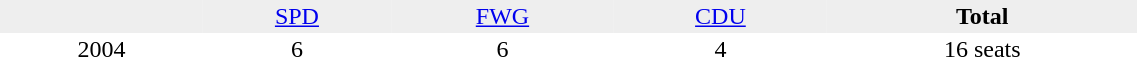<table border="0" cellpadding="2" cellspacing="0" width="60%">
<tr bgcolor="#eeeeee" align="center">
<td></td>
<td><a href='#'>SPD</a></td>
<td><a href='#'>FWG</a></td>
<td><a href='#'>CDU</a></td>
<td><strong>Total</strong></td>
</tr>
<tr align="center">
<td>2004</td>
<td>6</td>
<td>6</td>
<td>4</td>
<td>16 seats</td>
</tr>
</table>
